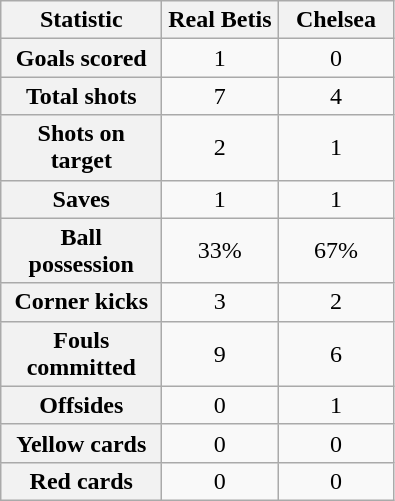<table class="wikitable plainrowheaders" style="text-align:center">
<tr>
<th scope="col" style="width:100px">Statistic</th>
<th scope="col" style="width:70px">Real Betis</th>
<th scope="col" style="width:70px">Chelsea</th>
</tr>
<tr>
<th scope=row>Goals scored</th>
<td>1</td>
<td>0</td>
</tr>
<tr>
<th scope=row>Total shots</th>
<td>7</td>
<td>4</td>
</tr>
<tr>
<th scope=row>Shots on target</th>
<td>2</td>
<td>1</td>
</tr>
<tr>
<th scope=row>Saves</th>
<td>1</td>
<td>1</td>
</tr>
<tr>
<th scope=row>Ball possession</th>
<td>33%</td>
<td>67%</td>
</tr>
<tr>
<th scope=row>Corner kicks</th>
<td>3</td>
<td>2</td>
</tr>
<tr>
<th scope=row>Fouls committed</th>
<td>9</td>
<td>6</td>
</tr>
<tr>
<th scope=row>Offsides</th>
<td>0</td>
<td>1</td>
</tr>
<tr>
<th scope=row>Yellow cards</th>
<td>0</td>
<td>0</td>
</tr>
<tr>
<th scope=row>Red cards</th>
<td>0</td>
<td>0</td>
</tr>
</table>
